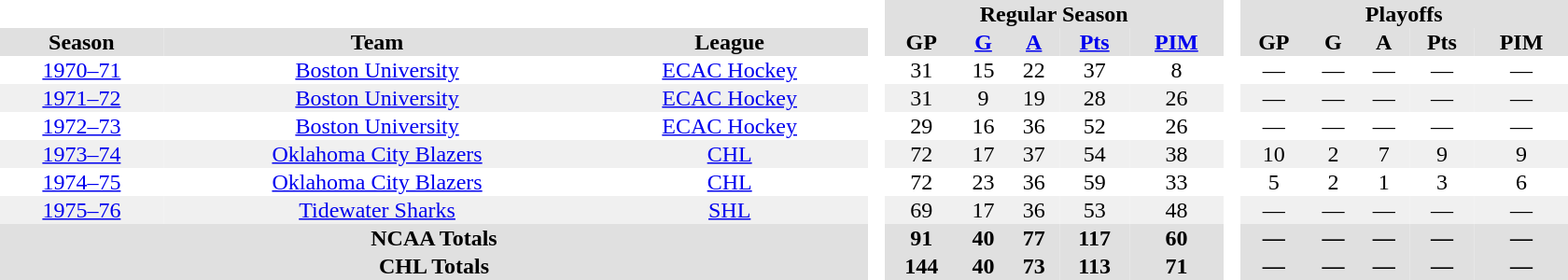<table border="0" cellpadding="1" cellspacing="0" style="text-align:center; width:70em">
<tr bgcolor="#e0e0e0">
<th colspan="3"  bgcolor="#ffffff"> </th>
<th rowspan="99" bgcolor="#ffffff"> </th>
<th colspan="5">Regular Season</th>
<th rowspan="99" bgcolor="#ffffff"> </th>
<th colspan="5">Playoffs</th>
</tr>
<tr bgcolor="#e0e0e0">
<th>Season</th>
<th>Team</th>
<th>League</th>
<th>GP</th>
<th><a href='#'>G</a></th>
<th><a href='#'>A</a></th>
<th><a href='#'>Pts</a></th>
<th><a href='#'>PIM</a></th>
<th>GP</th>
<th>G</th>
<th>A</th>
<th>Pts</th>
<th>PIM</th>
</tr>
<tr>
<td><a href='#'>1970–71</a></td>
<td><a href='#'>Boston University</a></td>
<td><a href='#'>ECAC Hockey</a></td>
<td>31</td>
<td>15</td>
<td>22</td>
<td>37</td>
<td>8</td>
<td>—</td>
<td>—</td>
<td>—</td>
<td>—</td>
<td>—</td>
</tr>
<tr bgcolor=f0f0f0>
<td><a href='#'>1971–72</a></td>
<td><a href='#'>Boston University</a></td>
<td><a href='#'>ECAC Hockey</a></td>
<td>31</td>
<td>9</td>
<td>19</td>
<td>28</td>
<td>26</td>
<td>—</td>
<td>—</td>
<td>—</td>
<td>—</td>
<td>—</td>
</tr>
<tr>
<td><a href='#'>1972–73</a></td>
<td><a href='#'>Boston University</a></td>
<td><a href='#'>ECAC Hockey</a></td>
<td>29</td>
<td>16</td>
<td>36</td>
<td>52</td>
<td>26</td>
<td>—</td>
<td>—</td>
<td>—</td>
<td>—</td>
<td>—</td>
</tr>
<tr bgcolor=f0f0f0>
<td><a href='#'>1973–74</a></td>
<td><a href='#'>Oklahoma City Blazers</a></td>
<td><a href='#'>CHL</a></td>
<td>72</td>
<td>17</td>
<td>37</td>
<td>54</td>
<td>38</td>
<td>10</td>
<td>2</td>
<td>7</td>
<td>9</td>
<td>9</td>
</tr>
<tr>
<td><a href='#'>1974–75</a></td>
<td><a href='#'>Oklahoma City Blazers</a></td>
<td><a href='#'>CHL</a></td>
<td>72</td>
<td>23</td>
<td>36</td>
<td>59</td>
<td>33</td>
<td>5</td>
<td>2</td>
<td>1</td>
<td>3</td>
<td>6</td>
</tr>
<tr bgcolor=f0f0f0>
<td><a href='#'>1975–76</a></td>
<td><a href='#'>Tidewater Sharks</a></td>
<td><a href='#'>SHL</a></td>
<td>69</td>
<td>17</td>
<td>36</td>
<td>53</td>
<td>48</td>
<td>—</td>
<td>—</td>
<td>—</td>
<td>—</td>
<td>—</td>
</tr>
<tr bgcolor="#e0e0e0">
<th colspan="3">NCAA Totals</th>
<th>91</th>
<th>40</th>
<th>77</th>
<th>117</th>
<th>60</th>
<th>—</th>
<th>—</th>
<th>—</th>
<th>—</th>
<th>—</th>
</tr>
<tr bgcolor="#e0e0e0">
<th colspan="3">CHL Totals</th>
<th>144</th>
<th>40</th>
<th>73</th>
<th>113</th>
<th>71</th>
<th>—</th>
<th>—</th>
<th>—</th>
<th>—</th>
<th>—</th>
</tr>
</table>
